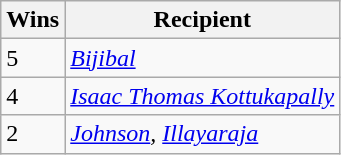<table class="wikitable sortable">
<tr>
<th>Wins</th>
<th>Recipient</th>
</tr>
<tr>
<td>5</td>
<td><em><a href='#'>Bijibal</a></em></td>
</tr>
<tr>
<td>4</td>
<td><em><a href='#'>Isaac Thomas Kottukapally</a></em></td>
</tr>
<tr>
<td>2</td>
<td><em><a href='#'>Johnson</a>, <a href='#'>Illayaraja</a></em></td>
</tr>
</table>
